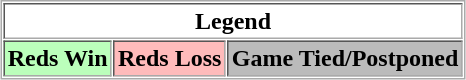<table align="center" border="1" cellpadding="2" cellspacing="1" style="border:1px solid #aaa">
<tr>
<th colspan="3">Legend</th>
</tr>
<tr>
<th bgcolor="bbffbb">Reds Win</th>
<th bgcolor="ffbbbb">Reds Loss</th>
<th bgcolor="bbbbbb">Game Tied/Postponed</th>
</tr>
</table>
